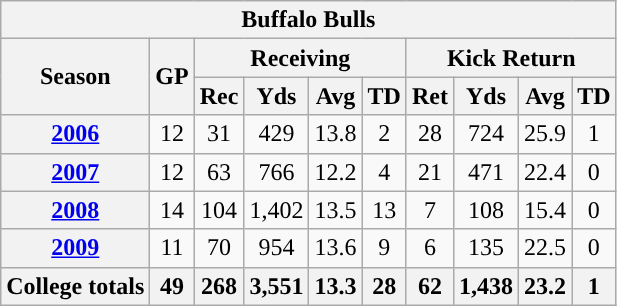<table class="wikitable" style="text-align:center;">
<tr>
<th colspan="11"><strong>Buffalo Bulls</strong></th>
</tr>
<tr>
<th rowspan="2">Season</th>
<th rowspan="2">GP</th>
<th colspan="4">Receiving</th>
<th colspan="4">Kick Return</th>
</tr>
<tr>
<th>Rec</th>
<th>Yds</th>
<th>Avg</th>
<th>TD</th>
<th>Ret</th>
<th>Yds</th>
<th>Avg</th>
<th>TD</th>
</tr>
<tr>
<th><a href='#'>2006</a></th>
<td>12</td>
<td>31</td>
<td>429</td>
<td>13.8</td>
<td>2</td>
<td>28</td>
<td>724</td>
<td>25.9</td>
<td>1</td>
</tr>
<tr>
<th><a href='#'>2007</a></th>
<td>12</td>
<td>63</td>
<td>766</td>
<td>12.2</td>
<td>4</td>
<td>21</td>
<td>471</td>
<td>22.4</td>
<td>0</td>
</tr>
<tr>
<th><a href='#'>2008</a></th>
<td>14</td>
<td>104</td>
<td>1,402</td>
<td>13.5</td>
<td>13</td>
<td>7</td>
<td>108</td>
<td>15.4</td>
<td>0</td>
</tr>
<tr>
<th><a href='#'>2009</a></th>
<td>11</td>
<td>70</td>
<td>954</td>
<td>13.6</td>
<td>9</td>
<td>6</td>
<td>135</td>
<td>22.5</td>
<td>0</td>
</tr>
<tr>
<th>College totals</th>
<th>49</th>
<th>268</th>
<th>3,551</th>
<th>13.3</th>
<th>28</th>
<th>62</th>
<th>1,438</th>
<th>23.2</th>
<th>1</th>
</tr>
</table>
